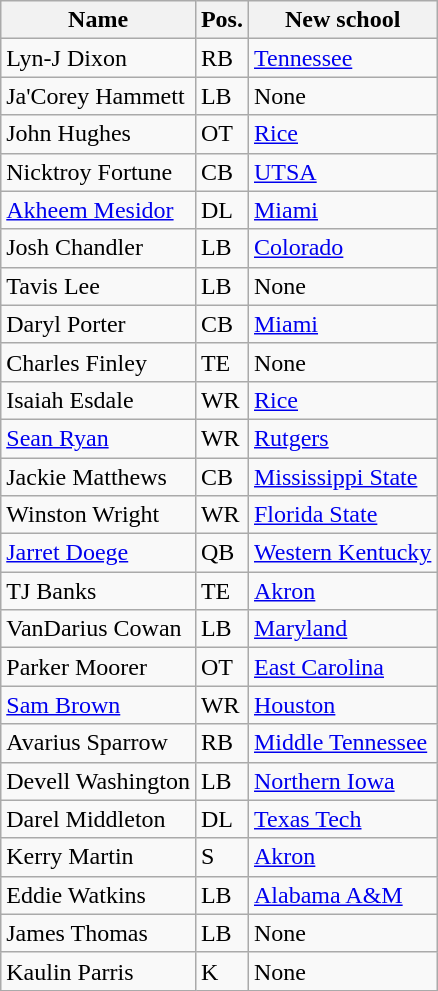<table class="wikitable sortable">
<tr>
<th>Name</th>
<th>Pos.</th>
<th class="unsortable">New school</th>
</tr>
<tr>
<td>Lyn-J Dixon</td>
<td>RB</td>
<td><a href='#'>Tennessee</a></td>
</tr>
<tr>
<td>Ja'Corey Hammett</td>
<td>LB</td>
<td>None</td>
</tr>
<tr>
<td>John Hughes</td>
<td>OT</td>
<td><a href='#'>Rice</a></td>
</tr>
<tr>
<td>Nicktroy Fortune</td>
<td>CB</td>
<td><a href='#'>UTSA</a></td>
</tr>
<tr>
<td><a href='#'>Akheem Mesidor</a></td>
<td>DL</td>
<td><a href='#'>Miami</a></td>
</tr>
<tr>
<td>Josh Chandler</td>
<td>LB</td>
<td><a href='#'>Colorado</a></td>
</tr>
<tr>
<td>Tavis Lee</td>
<td>LB</td>
<td>None</td>
</tr>
<tr>
<td>Daryl Porter</td>
<td>CB</td>
<td><a href='#'>Miami</a></td>
</tr>
<tr>
<td>Charles Finley</td>
<td>TE</td>
<td>None</td>
</tr>
<tr>
<td>Isaiah Esdale</td>
<td>WR</td>
<td><a href='#'>Rice</a></td>
</tr>
<tr>
<td><a href='#'>Sean Ryan</a></td>
<td>WR</td>
<td><a href='#'>Rutgers</a></td>
</tr>
<tr>
<td>Jackie Matthews</td>
<td>CB</td>
<td><a href='#'>Mississippi State</a></td>
</tr>
<tr>
<td>Winston Wright</td>
<td>WR</td>
<td><a href='#'>Florida State</a></td>
</tr>
<tr>
<td><a href='#'>Jarret Doege</a></td>
<td>QB</td>
<td><a href='#'>Western Kentucky</a></td>
</tr>
<tr>
<td>TJ Banks</td>
<td>TE</td>
<td><a href='#'>Akron</a></td>
</tr>
<tr>
<td>VanDarius Cowan</td>
<td>LB</td>
<td><a href='#'>Maryland</a></td>
</tr>
<tr>
<td>Parker Moorer</td>
<td>OT</td>
<td><a href='#'>East Carolina</a></td>
</tr>
<tr>
<td><a href='#'>Sam Brown</a></td>
<td>WR</td>
<td><a href='#'>Houston</a></td>
</tr>
<tr>
<td>Avarius Sparrow</td>
<td>RB</td>
<td><a href='#'>Middle Tennessee</a></td>
</tr>
<tr>
<td>Devell Washington</td>
<td>LB</td>
<td><a href='#'>Northern Iowa</a></td>
</tr>
<tr>
<td>Darel Middleton</td>
<td>DL</td>
<td><a href='#'>Texas Tech</a></td>
</tr>
<tr>
<td>Kerry Martin</td>
<td>S</td>
<td><a href='#'>Akron</a></td>
</tr>
<tr>
<td>Eddie Watkins</td>
<td>LB</td>
<td><a href='#'>Alabama A&M</a></td>
</tr>
<tr>
<td>James Thomas</td>
<td>LB</td>
<td>None</td>
</tr>
<tr>
<td>Kaulin Parris</td>
<td>K</td>
<td>None</td>
</tr>
</table>
